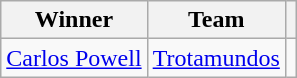<table class="wikitable">
<tr>
<th>Winner</th>
<th>Team</th>
<th></th>
</tr>
<tr>
<td> <a href='#'>Carlos Powell</a></td>
<td><a href='#'>Trotamundos</a></td>
<td></td>
</tr>
</table>
